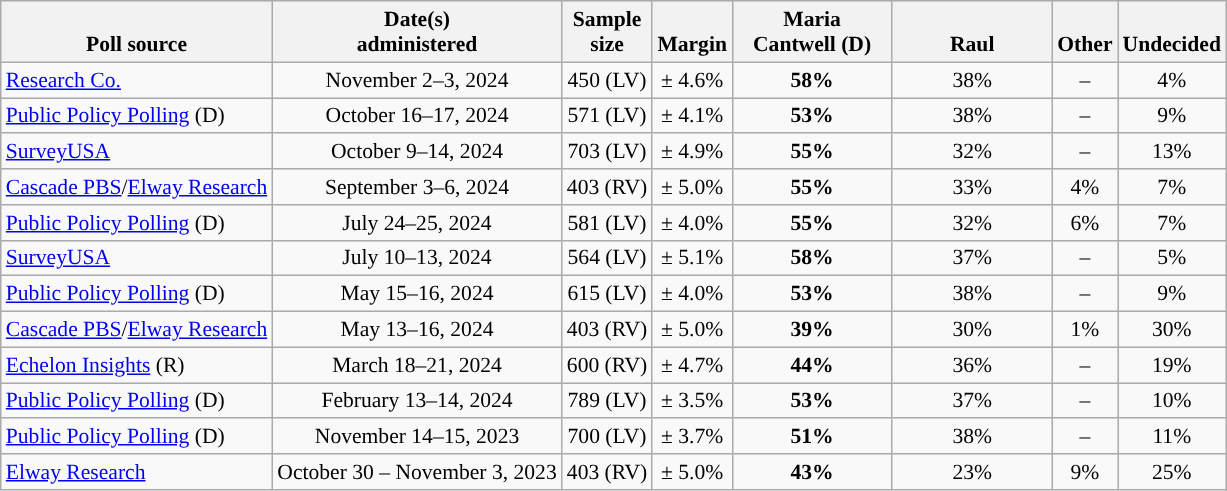<table class="wikitable" style="font-size:90%;text-align:center;">
<tr valign=bottom>
<th>Poll source</th>
<th>Date(s)<br>administered</th>
<th>Sample<br>size</th>
<th>Margin<br></th>
<th style="width:100px;">Maria<br>Cantwell (D)</th>
<th style="width:100px;">Raul<br></th>
<th>Other</th>
<th>Undecided</th>
</tr>
<tr>
<td style="text-align:left;"><a href='#'>Research Co.</a></td>
<td>November 2–3, 2024</td>
<td>450 (LV)</td>
<td>± 4.6%</td>
<td><strong>58%</strong></td>
<td>38%</td>
<td>–</td>
<td>4%</td>
</tr>
<tr>
<td style="text-align:left;"><a href='#'>Public Policy Polling</a> (D)</td>
<td>October 16–17, 2024</td>
<td>571 (LV)</td>
<td>± 4.1%</td>
<td><strong>53%</strong></td>
<td>38%</td>
<td>–</td>
<td>9%</td>
</tr>
<tr>
<td style="text-align:left;"><a href='#'>SurveyUSA</a></td>
<td>October 9–14, 2024</td>
<td>703 (LV)</td>
<td>± 4.9%</td>
<td><strong>55%</strong></td>
<td>32%</td>
<td>–</td>
<td>13%</td>
</tr>
<tr>
<td style="text-align:left;"><a href='#'>Cascade PBS</a>/<a href='#'>Elway Research</a></td>
<td>September 3–6, 2024</td>
<td>403 (RV)</td>
<td>± 5.0%</td>
<td><strong>55%</strong></td>
<td>33%</td>
<td>4%</td>
<td>7%</td>
</tr>
<tr>
<td style="text-align:left;"><a href='#'>Public Policy Polling</a> (D)</td>
<td>July 24–25, 2024</td>
<td>581 (LV)</td>
<td>± 4.0%</td>
<td><strong>55%</strong></td>
<td>32%</td>
<td>6%</td>
<td>7%</td>
</tr>
<tr>
<td style="text-align:left;"><a href='#'>SurveyUSA</a></td>
<td>July 10–13, 2024</td>
<td>564 (LV)</td>
<td>± 5.1%</td>
<td><strong>58%</strong></td>
<td>37%</td>
<td>–</td>
<td>5%</td>
</tr>
<tr>
<td style="text-align:left;"><a href='#'>Public Policy Polling</a> (D)</td>
<td>May 15–16, 2024</td>
<td>615 (LV)</td>
<td>± 4.0%</td>
<td><strong>53%</strong></td>
<td>38%</td>
<td>–</td>
<td>9%</td>
</tr>
<tr>
<td style="text-align:left;"><a href='#'>Cascade PBS</a>/<a href='#'>Elway Research</a></td>
<td data-sort-value="2024-05-24">May 13–16, 2024</td>
<td>403 (RV)</td>
<td>± 5.0%</td>
<td><strong>39%</strong></td>
<td>30%</td>
<td>1%</td>
<td>30%</td>
</tr>
<tr>
<td style="text-align:left;"><a href='#'>Echelon Insights</a> (R)</td>
<td>March 18–21, 2024</td>
<td>600 (RV)</td>
<td>± 4.7%</td>
<td><strong>44%</strong></td>
<td>36%</td>
<td>–</td>
<td>19%</td>
</tr>
<tr>
<td style="text-align:left;"><a href='#'>Public Policy Polling</a> (D)</td>
<td>February 13–14, 2024</td>
<td>789 (LV)</td>
<td>± 3.5%</td>
<td><strong>53%</strong></td>
<td>37%</td>
<td>–</td>
<td>10%</td>
</tr>
<tr>
<td style="text-align:left;"><a href='#'>Public Policy Polling</a> (D)</td>
<td data-sort-value="2023-06-08">November 14–15, 2023</td>
<td>700 (LV)</td>
<td>± 3.7%</td>
<td><strong>51%</strong></td>
<td>38%</td>
<td>–</td>
<td>11%</td>
</tr>
<tr>
<td style="text-align:left;"><a href='#'>Elway Research</a></td>
<td data-sort-value="2023-11-03">October 30 – November 3, 2023</td>
<td>403 (RV)</td>
<td>± 5.0%</td>
<td><strong>43%</strong></td>
<td>23%</td>
<td>9%</td>
<td>25%</td>
</tr>
</table>
